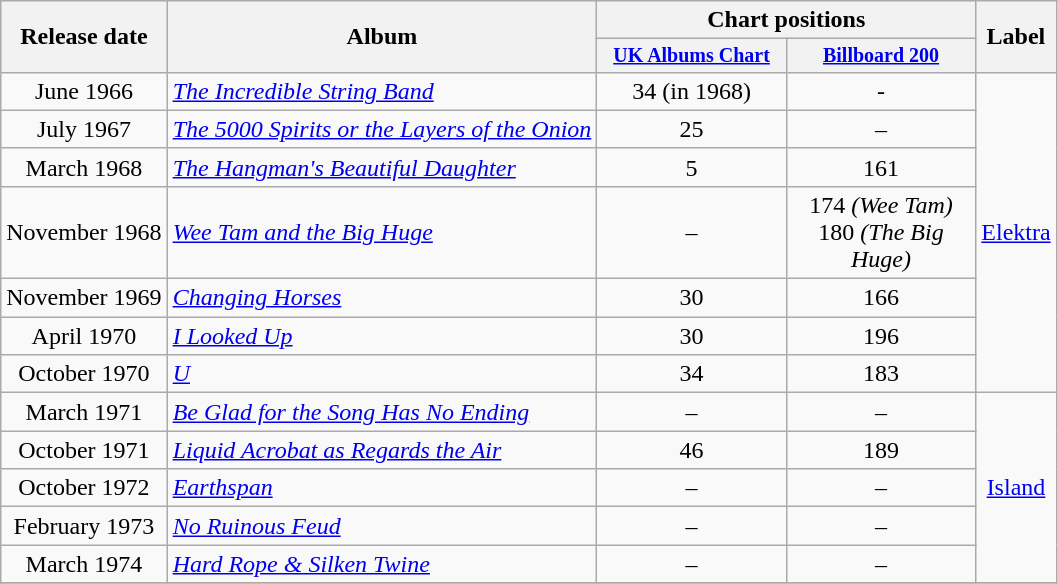<table class="wikitable" style="text-align:center;">
<tr>
<th rowspan="2">Release date</th>
<th rowspan="2">Album</th>
<th colspan="2">Chart positions</th>
<th rowspan="2">Label</th>
</tr>
<tr style="font-size:smaller;">
<th width="120"><a href='#'>UK Albums Chart</a></th>
<th width="120"><a href='#'>Billboard 200</a></th>
</tr>
<tr>
<td>June 1966</td>
<td align="left"><em><a href='#'>The Incredible String Band</a></em></td>
<td>34 (in 1968)</td>
<td>-</td>
<td rowspan="7"><a href='#'>Elektra</a></td>
</tr>
<tr>
<td>July 1967</td>
<td align="left"><em><a href='#'>The 5000 Spirits or the Layers of the Onion</a></em></td>
<td>25</td>
<td>–</td>
</tr>
<tr>
<td>March 1968</td>
<td align="left"><em><a href='#'>The Hangman's Beautiful Daughter</a></em></td>
<td>5</td>
<td>161</td>
</tr>
<tr>
<td>November 1968</td>
<td align="left"><em><a href='#'>Wee Tam and the Big Huge</a></em></td>
<td>–</td>
<td>174 <em>(Wee Tam)</em><br> 180 <em>(The Big Huge)</em></td>
</tr>
<tr>
<td>November 1969</td>
<td align="left"><em><a href='#'>Changing Horses</a></em></td>
<td>30</td>
<td>166</td>
</tr>
<tr>
<td>April 1970</td>
<td align="left"><em><a href='#'>I Looked Up</a></em></td>
<td>30</td>
<td>196</td>
</tr>
<tr>
<td>October 1970</td>
<td align="left"><em><a href='#'>U</a></em></td>
<td>34</td>
<td>183</td>
</tr>
<tr>
<td>March 1971</td>
<td align="left"><em><a href='#'>Be Glad for the Song Has No Ending</a></em></td>
<td>–</td>
<td>–</td>
<td rowspan="5"><a href='#'>Island</a></td>
</tr>
<tr>
<td>October 1971</td>
<td align="left"><em><a href='#'>Liquid Acrobat as Regards the Air</a></em></td>
<td>46</td>
<td>189</td>
</tr>
<tr>
<td>October 1972</td>
<td align="left"><em><a href='#'>Earthspan</a></em></td>
<td>–</td>
<td>–</td>
</tr>
<tr>
<td>February 1973</td>
<td align="left"><em><a href='#'>No Ruinous Feud</a></em></td>
<td>–</td>
<td>–</td>
</tr>
<tr>
<td>March 1974</td>
<td align="left"><em><a href='#'>Hard Rope & Silken Twine</a></em></td>
<td>–</td>
<td>–</td>
</tr>
<tr>
</tr>
</table>
